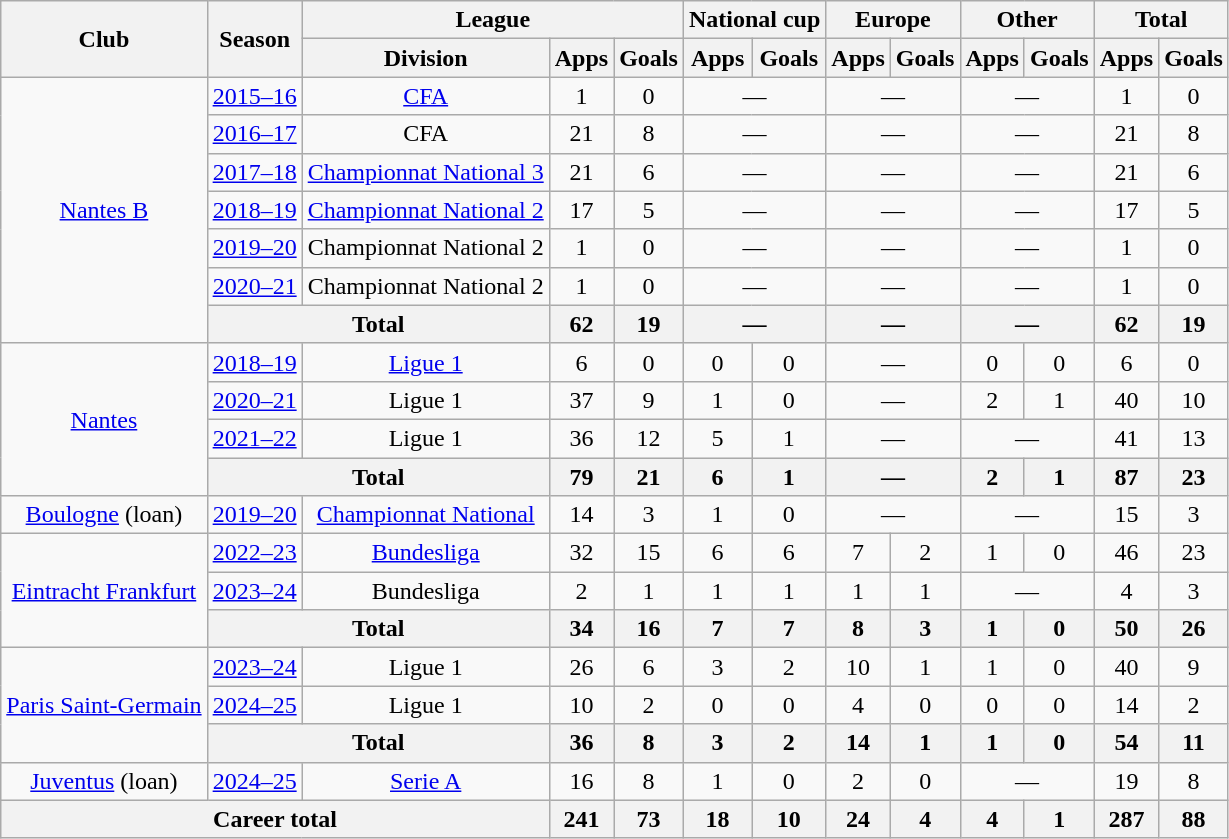<table class="wikitable" style="text-align: center;">
<tr>
<th rowspan="2">Club</th>
<th rowspan="2">Season</th>
<th colspan="3">League</th>
<th colspan="2">National cup</th>
<th colspan="2">Europe</th>
<th colspan="2">Other</th>
<th colspan="2">Total</th>
</tr>
<tr>
<th>Division</th>
<th>Apps</th>
<th>Goals</th>
<th>Apps</th>
<th>Goals</th>
<th>Apps</th>
<th>Goals</th>
<th>Apps</th>
<th>Goals</th>
<th>Apps</th>
<th>Goals</th>
</tr>
<tr>
<td rowspan="7"><a href='#'>Nantes B</a></td>
<td><a href='#'>2015–16</a></td>
<td><a href='#'>CFA</a></td>
<td>1</td>
<td>0</td>
<td colspan="2">—</td>
<td colspan="2">—</td>
<td colspan="2">—</td>
<td>1</td>
<td>0</td>
</tr>
<tr>
<td><a href='#'>2016–17</a></td>
<td>CFA</td>
<td>21</td>
<td>8</td>
<td colspan="2">—</td>
<td colspan="2">—</td>
<td colspan="2">—</td>
<td>21</td>
<td>8</td>
</tr>
<tr>
<td><a href='#'>2017–18</a></td>
<td><a href='#'>Championnat National 3</a></td>
<td>21</td>
<td>6</td>
<td colspan="2">—</td>
<td colspan="2">—</td>
<td colspan="2">—</td>
<td>21</td>
<td>6</td>
</tr>
<tr>
<td><a href='#'>2018–19</a></td>
<td><a href='#'>Championnat National 2</a></td>
<td>17</td>
<td>5</td>
<td colspan="2">—</td>
<td colspan="2">—</td>
<td colspan="2">—</td>
<td>17</td>
<td>5</td>
</tr>
<tr>
<td><a href='#'>2019–20</a></td>
<td>Championnat National 2</td>
<td>1</td>
<td>0</td>
<td colspan="2">—</td>
<td colspan="2">—</td>
<td colspan="2">—</td>
<td>1</td>
<td>0</td>
</tr>
<tr>
<td><a href='#'>2020–21</a></td>
<td>Championnat National 2</td>
<td>1</td>
<td>0</td>
<td colspan="2">—</td>
<td colspan="2">—</td>
<td colspan="2">—</td>
<td>1</td>
<td>0</td>
</tr>
<tr>
<th colspan="2">Total</th>
<th>62</th>
<th>19</th>
<th colspan="2">—</th>
<th colspan="2">—</th>
<th colspan="2">—</th>
<th>62</th>
<th>19</th>
</tr>
<tr>
<td rowspan="4"><a href='#'>Nantes</a></td>
<td><a href='#'>2018–19</a></td>
<td><a href='#'>Ligue 1</a></td>
<td>6</td>
<td>0</td>
<td>0</td>
<td>0</td>
<td colspan="2">—</td>
<td>0</td>
<td>0</td>
<td>6</td>
<td>0</td>
</tr>
<tr>
<td><a href='#'>2020–21</a></td>
<td>Ligue 1</td>
<td>37</td>
<td>9</td>
<td>1</td>
<td>0</td>
<td colspan="2">—</td>
<td>2</td>
<td>1</td>
<td>40</td>
<td>10</td>
</tr>
<tr>
<td><a href='#'>2021–22</a></td>
<td>Ligue 1</td>
<td>36</td>
<td>12</td>
<td>5</td>
<td>1</td>
<td colspan="2">—</td>
<td colspan="2">—</td>
<td>41</td>
<td>13</td>
</tr>
<tr>
<th colspan="2">Total</th>
<th>79</th>
<th>21</th>
<th>6</th>
<th>1</th>
<th colspan="2">—</th>
<th>2</th>
<th>1</th>
<th>87</th>
<th>23</th>
</tr>
<tr>
<td><a href='#'>Boulogne</a> (loan)</td>
<td><a href='#'>2019–20</a></td>
<td><a href='#'>Championnat National</a></td>
<td>14</td>
<td>3</td>
<td>1</td>
<td>0</td>
<td colspan="2">—</td>
<td colspan="2">—</td>
<td>15</td>
<td>3</td>
</tr>
<tr>
<td rowspan="3"><a href='#'>Eintracht Frankfurt</a></td>
<td><a href='#'>2022–23</a></td>
<td><a href='#'>Bundesliga</a></td>
<td>32</td>
<td>15</td>
<td>6</td>
<td>6</td>
<td>7</td>
<td>2</td>
<td>1</td>
<td>0</td>
<td>46</td>
<td>23</td>
</tr>
<tr>
<td><a href='#'>2023–24</a></td>
<td>Bundesliga</td>
<td>2</td>
<td>1</td>
<td>1</td>
<td>1</td>
<td>1</td>
<td>1</td>
<td colspan="2">—</td>
<td>4</td>
<td>3</td>
</tr>
<tr>
<th colspan="2">Total</th>
<th>34</th>
<th>16</th>
<th>7</th>
<th>7</th>
<th>8</th>
<th>3</th>
<th>1</th>
<th>0</th>
<th>50</th>
<th>26</th>
</tr>
<tr>
<td rowspan="3"><a href='#'>Paris Saint-Germain</a></td>
<td><a href='#'>2023–24</a></td>
<td>Ligue 1</td>
<td>26</td>
<td>6</td>
<td>3</td>
<td>2</td>
<td>10</td>
<td>1</td>
<td>1</td>
<td>0</td>
<td>40</td>
<td>9</td>
</tr>
<tr>
<td><a href='#'>2024–25</a></td>
<td>Ligue 1</td>
<td>10</td>
<td>2</td>
<td>0</td>
<td>0</td>
<td>4</td>
<td>0</td>
<td>0</td>
<td>0</td>
<td>14</td>
<td>2</td>
</tr>
<tr>
<th colspan="2">Total</th>
<th>36</th>
<th>8</th>
<th>3</th>
<th>2</th>
<th>14</th>
<th>1</th>
<th>1</th>
<th>0</th>
<th>54</th>
<th>11</th>
</tr>
<tr>
<td><a href='#'>Juventus</a> (loan)</td>
<td><a href='#'>2024–25</a></td>
<td><a href='#'>Serie A</a></td>
<td>16</td>
<td>8</td>
<td>1</td>
<td>0</td>
<td>2</td>
<td>0</td>
<td colspan="2">—</td>
<td>19</td>
<td>8</td>
</tr>
<tr>
<th colspan="3">Career total</th>
<th>241</th>
<th>73</th>
<th>18</th>
<th>10</th>
<th>24</th>
<th>4</th>
<th>4</th>
<th>1</th>
<th>287</th>
<th>88</th>
</tr>
</table>
